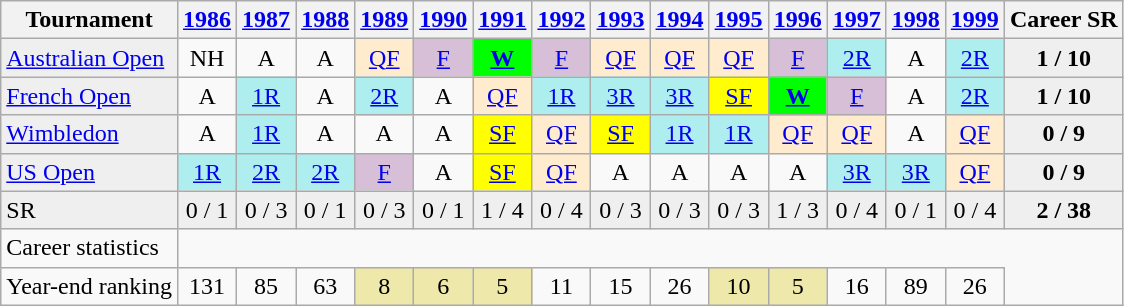<table class="wikitable">
<tr>
<th>Tournament</th>
<th><a href='#'>1986</a></th>
<th><a href='#'>1987</a></th>
<th><a href='#'>1988</a></th>
<th><a href='#'>1989</a></th>
<th><a href='#'>1990</a></th>
<th><a href='#'>1991</a></th>
<th><a href='#'>1992</a></th>
<th><a href='#'>1993</a></th>
<th><a href='#'>1994</a></th>
<th><a href='#'>1995</a></th>
<th><a href='#'>1996</a></th>
<th><a href='#'>1997</a></th>
<th><a href='#'>1998</a></th>
<th><a href='#'>1999</a></th>
<th>Career SR</th>
</tr>
<tr>
<td style="background:#EFEFEF;"><a href='#'>Australian Open</a></td>
<td align="center">NH</td>
<td align="center">A</td>
<td align="center">A</td>
<td align="center"  style="background:#ffebcd;"><a href='#'>QF</a></td>
<td align="center"  style="background:#D8BFD8;"><a href='#'>F</a></td>
<td align="center"  style="background:#00ff00;"><strong><a href='#'>W</a></strong></td>
<td align="center"  style="background:#D8BFD8;"><a href='#'>F</a></td>
<td align="center"  style="background:#ffebcd;"><a href='#'>QF</a></td>
<td align="center"  style="background:#ffebcd;"><a href='#'>QF</a></td>
<td align="center"  style="background:#ffebcd;"><a href='#'>QF</a></td>
<td align="center"  style="background:#D8BFD8;"><a href='#'>F</a></td>
<td align="center"  style="background:#afeeee;"><a href='#'>2R</a></td>
<td align="center">A</td>
<td align="center"  style="background:#afeeee;"><a href='#'>2R</a></td>
<td align="center"  style="background:#EFEFEF;"><strong>1 / 10</strong></td>
</tr>
<tr>
<td style="background:#EFEFEF;"><a href='#'>French Open</a></td>
<td align="center">A</td>
<td align="center"  style="background:#afeeee;"><a href='#'>1R</a></td>
<td align="center">A</td>
<td align="center"  style="background:#afeeee;"><a href='#'>2R</a></td>
<td align="center">A</td>
<td align="center"  style="background:#ffebcd;"><a href='#'>QF</a></td>
<td align="center"  style="background:#afeeee;"><a href='#'>1R</a></td>
<td align="center"  style="background:#afeeee;"><a href='#'>3R</a></td>
<td align="center"  style="background:#afeeee;"><a href='#'>3R</a></td>
<td align="center"  style="background:yellow;"><a href='#'>SF</a></td>
<td align="center"  style="background:#00ff00;"><strong><a href='#'>W</a></strong></td>
<td align="center"  style="background:#D8BFD8;"><a href='#'>F</a></td>
<td align="center">A</td>
<td align="center"  style="background:#afeeee;"><a href='#'>2R</a></td>
<td align="center"  style="background:#EFEFEF;"><strong>1 / 10</strong></td>
</tr>
<tr>
<td style="background:#EFEFEF;"><a href='#'>Wimbledon</a></td>
<td align="center">A</td>
<td align="center"  style="background:#afeeee;"><a href='#'>1R</a></td>
<td align="center">A</td>
<td align="center">A</td>
<td align="center">A</td>
<td align="center"  style="background:yellow;"><a href='#'>SF</a></td>
<td align="center"  style="background:#ffebcd;"><a href='#'>QF</a></td>
<td align="center"  style="background:yellow;"><a href='#'>SF</a></td>
<td align="center"  style="background:#afeeee;"><a href='#'>1R</a></td>
<td align="center"  style="background:#afeeee;"><a href='#'>1R</a></td>
<td align="center"  style="background:#ffebcd;"><a href='#'>QF</a></td>
<td align="center"  style="background:#ffebcd;"><a href='#'>QF</a></td>
<td align="center">A</td>
<td align="center"  style="background:#ffebcd;"><a href='#'>QF</a></td>
<td align="center"  style="background:#EFEFEF;"><strong>0 / 9</strong></td>
</tr>
<tr>
<td style="background:#EFEFEF;"><a href='#'>US Open</a></td>
<td align="center"  style="background:#afeeee;"><a href='#'>1R</a></td>
<td align="center"  style="background:#afeeee;"><a href='#'>2R</a></td>
<td align="center"  style="background:#afeeee;"><a href='#'>2R</a></td>
<td align="center"  style="background:#D8BFD8;"><a href='#'>F</a></td>
<td align="center">A</td>
<td align="center"  style="background:yellow;"><a href='#'>SF</a></td>
<td align="center"  style="background:#ffebcd;"><a href='#'>QF</a></td>
<td align="center">A</td>
<td align="center">A</td>
<td align="center">A</td>
<td align="center">A</td>
<td align="center"  style="background:#afeeee;"><a href='#'>3R</a></td>
<td align="center"  style="background:#afeeee;"><a href='#'>3R</a></td>
<td align="center"  style="background:#ffebcd;"><a href='#'>QF</a></td>
<td align="center"  style="background:#EFEFEF;"><strong>0 / 9</strong></td>
</tr>
<tr>
<td style="background:#EFEFEF;">SR</td>
<td align="center" style="background:#EFEFEF;">0 / 1</td>
<td align="center" style="background:#EFEFEF;">0 / 3</td>
<td align="center" style="background:#EFEFEF;">0 / 1</td>
<td align="center" style="background:#EFEFEF;">0 / 3</td>
<td align="center" style="background:#EFEFEF;">0 / 1</td>
<td align="center" style="background:#EFEFEF;">1 / 4</td>
<td align="center" style="background:#EFEFEF;">0 / 4</td>
<td align="center" style="background:#EFEFEF;">0 / 3</td>
<td align="center" style="background:#EFEFEF;">0 / 3</td>
<td align="center" style="background:#EFEFEF;">0 / 3</td>
<td align="center" style="background:#EFEFEF;">1 / 3</td>
<td align="center" style="background:#EFEFEF;">0 / 4</td>
<td align="center" style="background:#EFEFEF;">0 / 1</td>
<td align="center" style="background:#EFEFEF;">0 / 4</td>
<td align="center" style="background:#EFEFEF;"><strong>2 / 38</strong></td>
</tr>
<tr>
<td colspan=1 align=left>Career statistics</td>
</tr>
<tr>
<td align=left>Year-end ranking</td>
<td align="center">131</td>
<td align="center">85</td>
<td align="center">63</td>
<td align="center" bgcolor=EEE8AA>8</td>
<td align="center" bgcolor=EEE8AA>6</td>
<td align="center" bgcolor=EEE8AA>5</td>
<td align="center">11</td>
<td align="center">15</td>
<td align="center">26</td>
<td align="center" bgcolor=EEE8AA>10</td>
<td align="center" bgcolor=EEE8AA>5</td>
<td align="center">16</td>
<td align="center">89</td>
<td align="center">26</td>
</tr>
</table>
